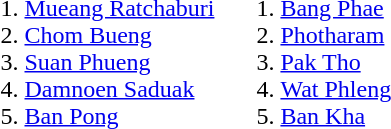<table>
<tr -- valign=top>
<td><br><ol><li><a href='#'>Mueang Ratchaburi</a></li><li><a href='#'>Chom Bueng</a></li><li><a href='#'>Suan Phueng</a></li><li><a href='#'>Damnoen Saduak</a></li><li><a href='#'>Ban Pong</a></li></ol></td>
<td><br><ol>
<li><a href='#'>Bang Phae</a></li>
<li><a href='#'>Photharam</a></li>
<li><a href='#'>Pak Tho</a></li>
<li><a href='#'>Wat Phleng</a></li>
<li><a href='#'>Ban Kha</a></li>
</ol></td>
</tr>
</table>
